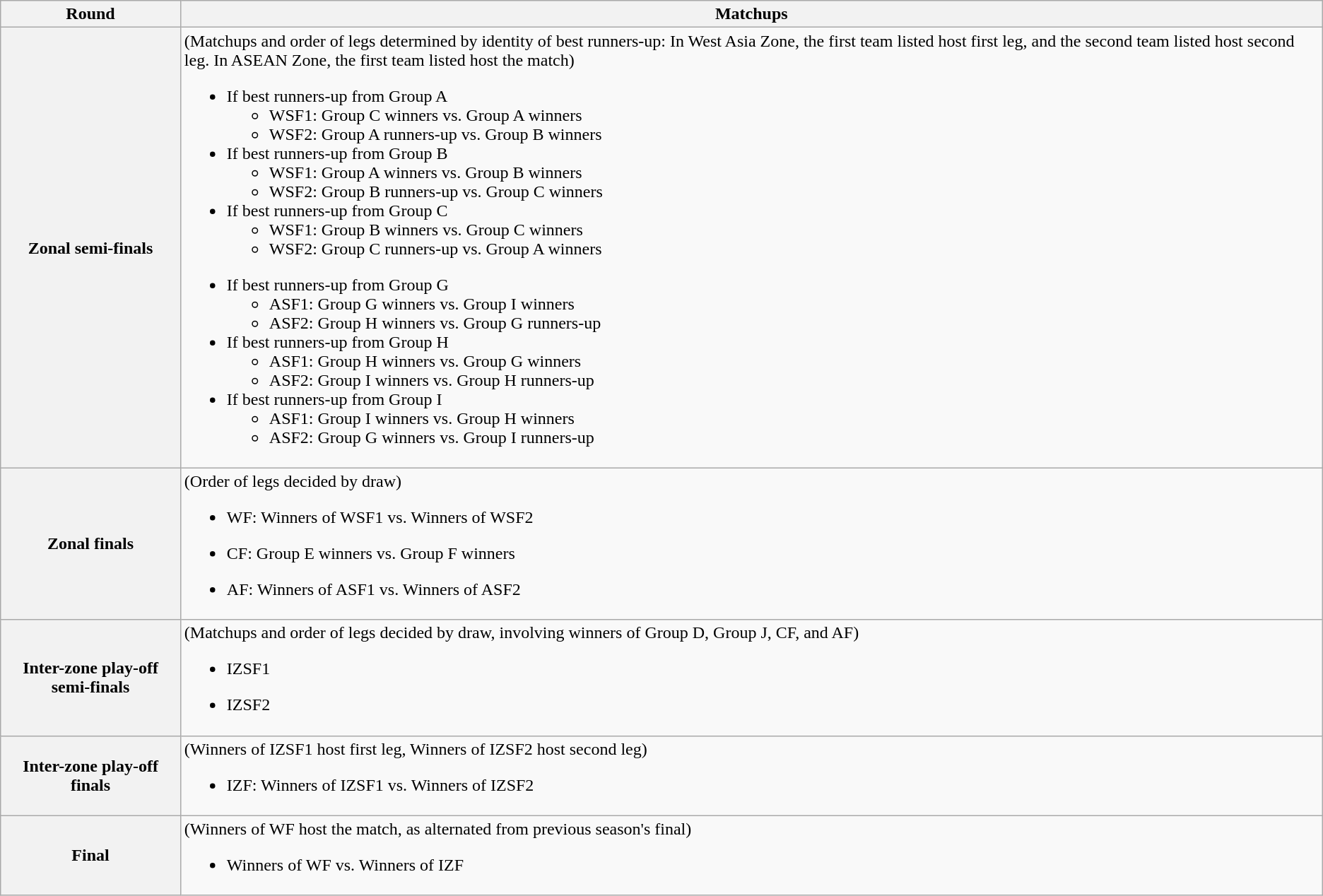<table class=wikitable>
<tr>
<th>Round</th>
<th>Matchups</th>
</tr>
<tr>
<th>Zonal semi-finals</th>
<td>(Matchups and order of legs determined by identity of best runners-up: In West Asia Zone, the first team listed host first leg, and the second team listed host second leg. In ASEAN Zone, the first team listed host the match)<br>
<ul><li>If best runners-up from Group A<ul><li>WSF1: Group C winners vs. Group A winners</li><li>WSF2: Group A runners-up vs. Group B winners</li></ul></li><li>If best runners-up from Group B<ul><li>WSF1: Group A winners vs. Group B winners</li><li>WSF2: Group B runners-up vs. Group C winners</li></ul></li><li>If best runners-up from Group C<ul><li>WSF1: Group B winners vs. Group C winners</li><li>WSF2: Group C runners-up vs. Group A winners</li></ul></li></ul><ul><li>If best runners-up from Group G<ul><li>ASF1: Group G winners vs. Group I winners</li><li>ASF2: Group H winners vs. Group G runners-up</li></ul></li><li>If best runners-up from Group H<ul><li>ASF1: Group H winners vs. Group G winners</li><li>ASF2: Group I winners vs. Group H runners-up</li></ul></li><li>If best runners-up from Group I<ul><li>ASF1: Group I winners vs. Group H winners</li><li>ASF2: Group G winners vs. Group I runners-up</li></ul></li></ul></td>
</tr>
<tr>
<th>Zonal finals</th>
<td>(Order of legs decided by draw)<br>
<ul><li>WF: Winners of WSF1 vs. Winners of WSF2</li></ul><ul><li>CF: Group E winners vs. Group F winners</li></ul><ul><li>AF: Winners of ASF1 vs. Winners of ASF2</li></ul></td>
</tr>
<tr>
<th>Inter-zone play-off semi-finals</th>
<td>(Matchups and order of legs decided by draw, involving winners of Group D, Group J, CF, and AF)<br>
<ul><li>IZSF1</li></ul><ul><li>IZSF2</li></ul></td>
</tr>
<tr>
<th>Inter-zone play-off finals</th>
<td>(Winners of IZSF1 host first leg, Winners of IZSF2 host second leg)<br><ul><li>IZF: Winners of IZSF1 vs. Winners of IZSF2</li></ul></td>
</tr>
<tr>
<th>Final</th>
<td>(Winners of WF host the match, as alternated from previous season's final)<br><ul><li>Winners of WF vs. Winners of IZF</li></ul></td>
</tr>
</table>
